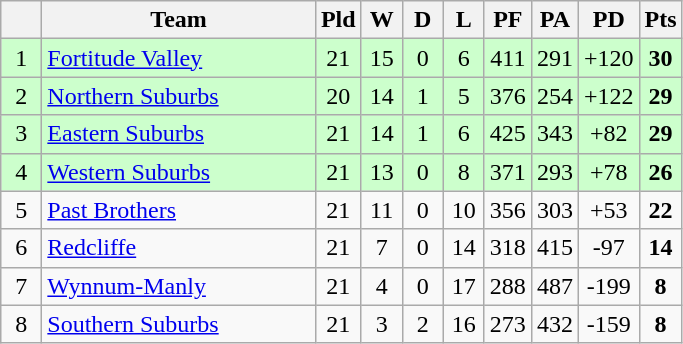<table class="wikitable" style="text-align:center;">
<tr>
<th width="20"></th>
<th width="175">Team</th>
<th width="20">Pld</th>
<th width="20">W</th>
<th width="20">D</th>
<th width="20">L</th>
<th width="20">PF</th>
<th width="20">PA</th>
<th width="20">PD</th>
<th width="20">Pts</th>
</tr>
<tr style="background: #ccffcc;">
<td>1</td>
<td style="text-align:left;"> <a href='#'>Fortitude Valley</a></td>
<td>21</td>
<td>15</td>
<td>0</td>
<td>6</td>
<td>411</td>
<td>291</td>
<td>+120</td>
<td><strong>30</strong></td>
</tr>
<tr style="background: #ccffcc;">
<td>2</td>
<td style="text-align:left;"> <a href='#'>Northern Suburbs</a></td>
<td>20</td>
<td>14</td>
<td>1</td>
<td>5</td>
<td>376</td>
<td>254</td>
<td>+122</td>
<td><strong>29</strong></td>
</tr>
<tr style="background: #ccffcc;">
<td>3</td>
<td style="text-align:left;"> <a href='#'>Eastern Suburbs</a></td>
<td>21</td>
<td>14</td>
<td>1</td>
<td>6</td>
<td>425</td>
<td>343</td>
<td>+82</td>
<td><strong>29</strong></td>
</tr>
<tr style="background: #ccffcc;">
<td>4</td>
<td style="text-align:left;"> <a href='#'>Western Suburbs</a></td>
<td>21</td>
<td>13</td>
<td>0</td>
<td>8</td>
<td>371</td>
<td>293</td>
<td>+78</td>
<td><strong>26</strong></td>
</tr>
<tr>
<td>5</td>
<td style="text-align:left;"> <a href='#'>Past Brothers</a></td>
<td>21</td>
<td>11</td>
<td>0</td>
<td>10</td>
<td>356</td>
<td>303</td>
<td>+53</td>
<td><strong>22</strong></td>
</tr>
<tr>
<td>6</td>
<td style="text-align:left;"> <a href='#'>Redcliffe</a></td>
<td>21</td>
<td>7</td>
<td>0</td>
<td>14</td>
<td>318</td>
<td>415</td>
<td>-97</td>
<td><strong>14</strong></td>
</tr>
<tr>
<td>7</td>
<td style="text-align:left;"> <a href='#'>Wynnum-Manly</a></td>
<td>21</td>
<td>4</td>
<td>0</td>
<td>17</td>
<td>288</td>
<td>487</td>
<td>-199</td>
<td><strong>8</strong></td>
</tr>
<tr>
<td>8</td>
<td style="text-align:left;"> <a href='#'>Southern Suburbs</a></td>
<td>21</td>
<td>3</td>
<td>2</td>
<td>16</td>
<td>273</td>
<td>432</td>
<td>-159</td>
<td><strong>8</strong></td>
</tr>
</table>
